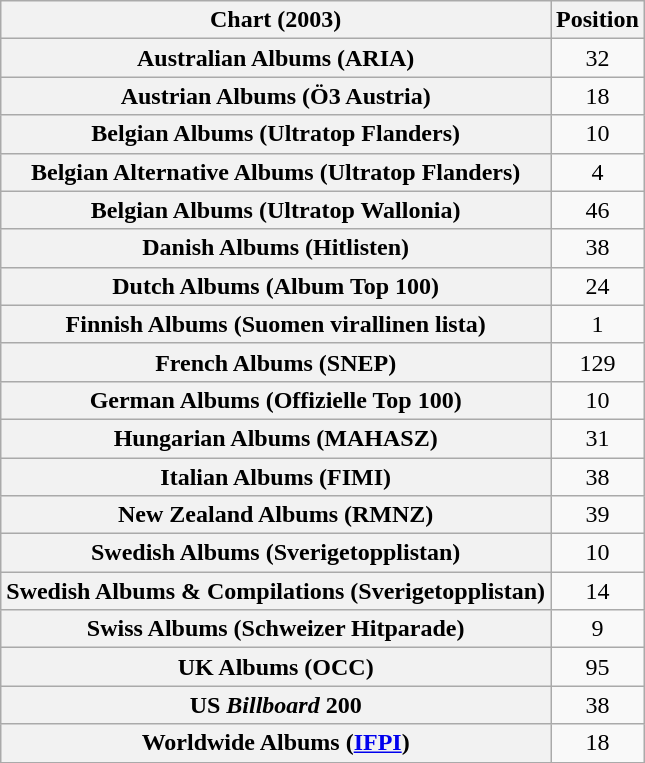<table class="wikitable sortable plainrowheaders">
<tr>
<th>Chart (2003)</th>
<th>Position</th>
</tr>
<tr>
<th scope="row">Australian Albums (ARIA)</th>
<td style="text-align:center;">32</td>
</tr>
<tr>
<th scope="row">Austrian Albums (Ö3 Austria)</th>
<td style="text-align:center;">18</td>
</tr>
<tr>
<th scope="row">Belgian Albums (Ultratop Flanders)</th>
<td style="text-align:center;">10</td>
</tr>
<tr>
<th scope="row">Belgian Alternative Albums (Ultratop Flanders)</th>
<td style="text-align:center;">4</td>
</tr>
<tr>
<th scope="row">Belgian Albums (Ultratop Wallonia)</th>
<td style="text-align:center;">46</td>
</tr>
<tr>
<th scope="row">Danish Albums (Hitlisten)</th>
<td style="text-align:center;">38</td>
</tr>
<tr>
<th scope="row">Dutch Albums (Album Top 100)</th>
<td style="text-align:center;">24</td>
</tr>
<tr>
<th scope="row">Finnish Albums (Suomen virallinen lista)</th>
<td style="text-align:center;">1</td>
</tr>
<tr>
<th scope="row">French Albums (SNEP)</th>
<td style="text-align:center;">129</td>
</tr>
<tr>
<th scope="row">German Albums (Offizielle Top 100)</th>
<td style="text-align:center;">10</td>
</tr>
<tr>
<th scope="row">Hungarian Albums (MAHASZ)</th>
<td style="text-align:center;">31</td>
</tr>
<tr>
<th scope="row">Italian Albums (FIMI)</th>
<td style="text-align:center;">38</td>
</tr>
<tr>
<th scope="row">New Zealand Albums (RMNZ)</th>
<td style="text-align:center;">39</td>
</tr>
<tr>
<th scope="row">Swedish Albums (Sverigetopplistan)</th>
<td style="text-align:center;">10</td>
</tr>
<tr>
<th scope="row">Swedish Albums & Compilations (Sverigetopplistan)</th>
<td style="text-align:center;">14</td>
</tr>
<tr>
<th scope="row">Swiss Albums (Schweizer Hitparade)</th>
<td style="text-align:center;">9</td>
</tr>
<tr>
<th scope="row">UK Albums (OCC)</th>
<td style="text-align:center;">95</td>
</tr>
<tr>
<th scope="row">US <em>Billboard</em> 200</th>
<td style="text-align:center;">38</td>
</tr>
<tr>
<th scope="row">Worldwide Albums (<a href='#'>IFPI</a>)</th>
<td style="text-align:center;">18</td>
</tr>
</table>
